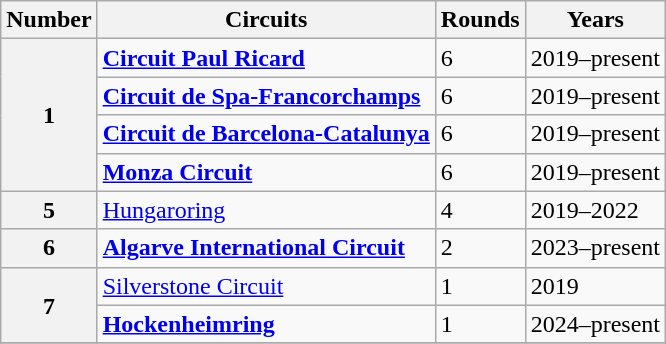<table class="wikitable" style="text-align=center">
<tr>
<th>Number</th>
<th>Circuits</th>
<th>Rounds</th>
<th>Years</th>
</tr>
<tr>
<th rowspan=4>1</th>
<td> <strong><a href='#'>Circuit Paul Ricard</a></strong></td>
<td>6</td>
<td>2019–present</td>
</tr>
<tr>
<td> <strong><a href='#'>Circuit de Spa-Francorchamps</a></strong></td>
<td>6</td>
<td>2019–present</td>
</tr>
<tr>
<td> <strong><a href='#'>Circuit de Barcelona-Catalunya</a></strong></td>
<td>6</td>
<td>2019–present</td>
</tr>
<tr>
<td> <strong><a href='#'>Monza Circuit</a></strong></td>
<td>6</td>
<td>2019–present</td>
</tr>
<tr>
<th>5</th>
<td> <a href='#'>Hungaroring</a></td>
<td>4</td>
<td>2019–2022</td>
</tr>
<tr>
<th>6</th>
<td> <strong><a href='#'>Algarve International Circuit</a></strong></td>
<td>2</td>
<td>2023–present</td>
</tr>
<tr>
<th rowspan=2>7</th>
<td> <a href='#'>Silverstone Circuit</a></td>
<td>1</td>
<td>2019</td>
</tr>
<tr>
<td> <strong><a href='#'>Hockenheimring</a></strong></td>
<td>1</td>
<td>2024–present</td>
</tr>
<tr>
</tr>
</table>
